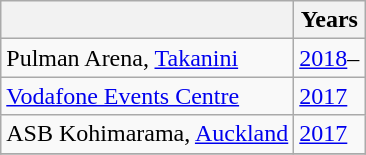<table class="wikitable collapsible">
<tr>
<th></th>
<th>Years</th>
</tr>
<tr>
<td>Pulman Arena, <a href='#'>Takanini</a></td>
<td><a href='#'>2018</a>–</td>
</tr>
<tr>
<td><a href='#'>Vodafone Events Centre</a></td>
<td><a href='#'>2017</a></td>
</tr>
<tr>
<td>ASB Kohimarama, <a href='#'>Auckland</a></td>
<td><a href='#'>2017</a></td>
</tr>
<tr>
</tr>
</table>
